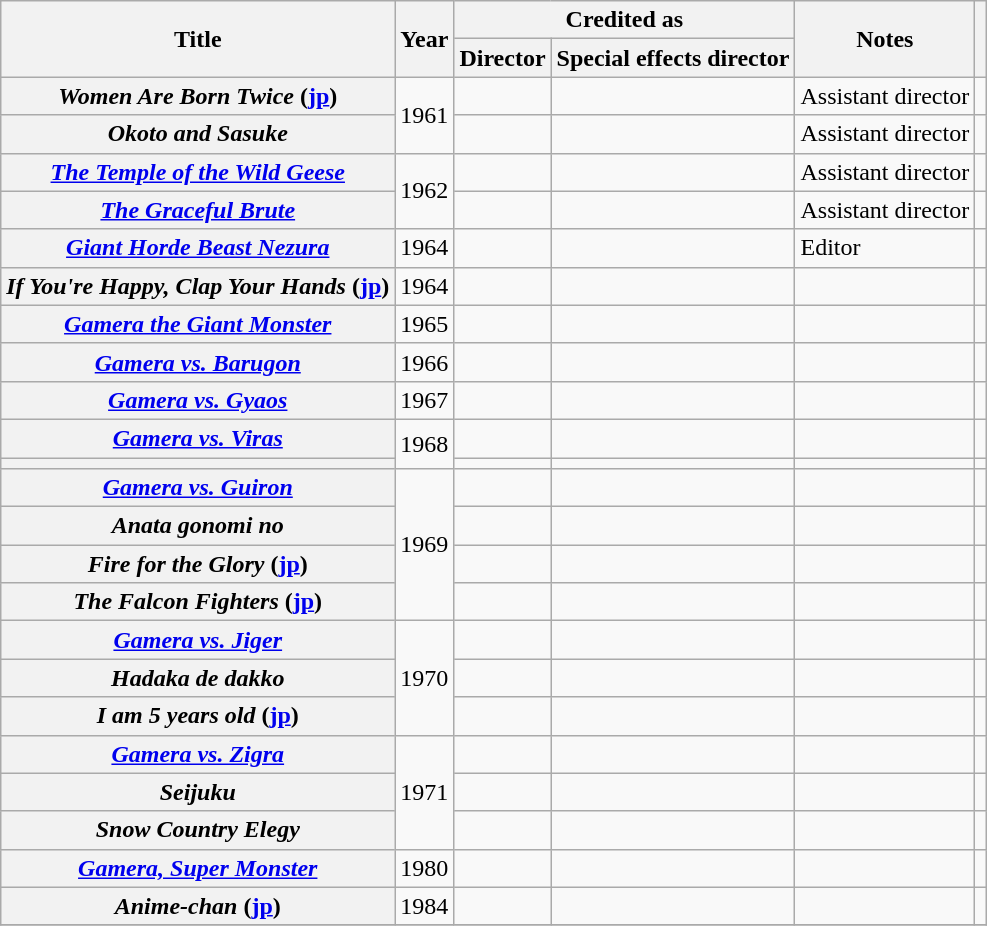<table class="wikitable sortable plainrowheaders">
<tr>
<th rowspan="2" scope="col">Title</th>
<th rowspan="2" scope="col">Year</th>
<th colspan="2" scope="col">Credited as</th>
<th rowspan="2" scope="col" class="unsortable">Notes</th>
<th rowspan="2" scope="col" class="unsortable" rowspan="2"></th>
</tr>
<tr>
<th>Director</th>
<th>Special effects director</th>
</tr>
<tr>
<th scope="row"><em>Women Are Born Twice</em> (<a href='#'>jp</a>)</th>
<td rowspan="2">1961</td>
<td></td>
<td></td>
<td>Assistant director</td>
<td></td>
</tr>
<tr>
<th scope="row"><em>Okoto and Sasuke</em></th>
<td></td>
<td></td>
<td>Assistant director</td>
<td></td>
</tr>
<tr>
<th scope="row"><em><a href='#'>The Temple of the Wild Geese</a></em></th>
<td rowspan="2">1962</td>
<td></td>
<td></td>
<td>Assistant director</td>
<td></td>
</tr>
<tr>
<th scope="row"><em><a href='#'>The Graceful Brute</a></em></th>
<td></td>
<td></td>
<td>Assistant director</td>
<td></td>
</tr>
<tr>
<th scope="row"><em><a href='#'>Giant Horde Beast Nezura</a></em></th>
<td>1964</td>
<td></td>
<td></td>
<td>Editor</td>
<td></td>
</tr>
<tr>
<th scope="row"><em>If You're Happy, Clap Your Hands</em> (<a href='#'>jp</a>)</th>
<td>1964</td>
<td></td>
<td></td>
<td></td>
<td></td>
</tr>
<tr>
<th scope="row"><em><a href='#'>Gamera the Giant Monster</a></em></th>
<td>1965</td>
<td></td>
<td></td>
<td></td>
<td></td>
</tr>
<tr>
<th scope="row"><em><a href='#'>Gamera vs. Barugon</a></em></th>
<td>1966</td>
<td></td>
<td></td>
<td></td>
<td></td>
</tr>
<tr>
<th scope="row"><em><a href='#'>Gamera vs. Gyaos</a></em></th>
<td>1967</td>
<td></td>
<td></td>
<td></td>
<td></td>
</tr>
<tr>
<th scope="row"><em><a href='#'>Gamera vs. Viras</a></em></th>
<td rowspan="2">1968</td>
<td></td>
<td></td>
<td></td>
<td></td>
</tr>
<tr>
<th scope="row"></th>
<td></td>
<td></td>
<td></td>
<td></td>
</tr>
<tr>
<th scope="row"><em><a href='#'>Gamera vs. Guiron</a></em></th>
<td rowspan="4">1969</td>
<td></td>
<td></td>
<td></td>
<td></td>
</tr>
<tr>
<th scope="row"><em>Anata gonomi no</em></th>
<td></td>
<td></td>
<td></td>
<td></td>
</tr>
<tr>
<th scope="row"><em>Fire for the Glory</em> (<a href='#'>jp</a>)</th>
<td></td>
<td></td>
<td></td>
<td></td>
</tr>
<tr>
<th scope="row"><em>The Falcon Fighters</em> (<a href='#'>jp</a>)</th>
<td></td>
<td></td>
<td></td>
<td></td>
</tr>
<tr>
<th scope="row"><em><a href='#'>Gamera vs. Jiger</a></em></th>
<td rowspan="3">1970</td>
<td></td>
<td></td>
<td></td>
<td></td>
</tr>
<tr>
<th scope="row"><em>Hadaka de dakko</em></th>
<td></td>
<td></td>
<td></td>
<td></td>
</tr>
<tr>
<th scope="row"><em>I am 5 years old</em> (<a href='#'>jp</a>)</th>
<td></td>
<td></td>
<td></td>
<td></td>
</tr>
<tr>
<th scope="row"><em><a href='#'>Gamera vs. Zigra</a></em></th>
<td rowspan="3">1971</td>
<td></td>
<td></td>
<td></td>
<td></td>
</tr>
<tr>
<th scope="row"><em>Seijuku</em></th>
<td></td>
<td></td>
<td></td>
<td></td>
</tr>
<tr>
<th scope="row"><em>Snow Country Elegy</em></th>
<td></td>
<td></td>
<td></td>
<td></td>
</tr>
<tr>
<th scope="row"><em><a href='#'>Gamera, Super Monster</a></em></th>
<td>1980</td>
<td></td>
<td></td>
<td></td>
<td></td>
</tr>
<tr>
<th scope="row"><em>Anime-chan</em> (<a href='#'>jp</a>)</th>
<td>1984</td>
<td></td>
<td></td>
<td></td>
<td></td>
</tr>
<tr>
</tr>
</table>
